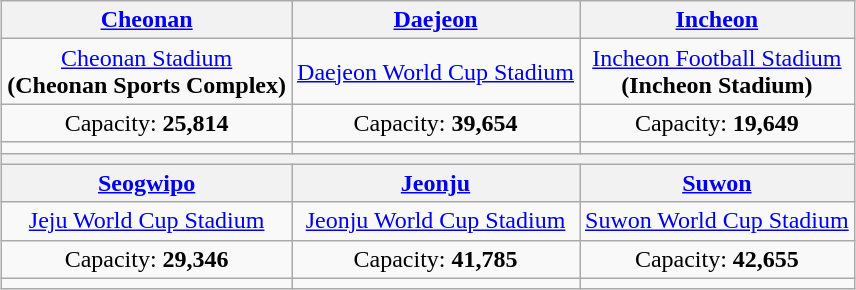<table class="wikitable" style="text-align:center;margin:1em auto;">
<tr>
<th><a href='#'>Cheonan</a></th>
<th><a href='#'>Daejeon</a></th>
<th><a href='#'>Incheon</a></th>
</tr>
<tr>
<td><a href='#'>Cheonan Stadium</a><br><strong>(Cheonan Sports Complex)</strong></td>
<td><a href='#'>Daejeon World Cup Stadium</a></td>
<td><a href='#'>Incheon Football Stadium</a><br><strong>(Incheon Stadium)</strong></td>
</tr>
<tr>
<td>Capacity: <strong>25,814</strong></td>
<td>Capacity: <strong>39,654</strong></td>
<td>Capacity: <strong>19,649</strong></td>
</tr>
<tr>
<td></td>
<td></td>
<td></td>
</tr>
<tr>
<th colspan="3"></th>
</tr>
<tr>
<th><a href='#'>Seogwipo</a></th>
<th><a href='#'>Jeonju</a></th>
<th><a href='#'>Suwon</a></th>
</tr>
<tr>
<td><a href='#'>Jeju World Cup Stadium</a></td>
<td><a href='#'>Jeonju World Cup Stadium</a></td>
<td><a href='#'>Suwon World Cup Stadium</a></td>
</tr>
<tr>
<td>Capacity: <strong>29,346</strong></td>
<td>Capacity: <strong>41,785</strong></td>
<td>Capacity: <strong>42,655</strong></td>
</tr>
<tr>
<td></td>
<td></td>
<td></td>
</tr>
</table>
